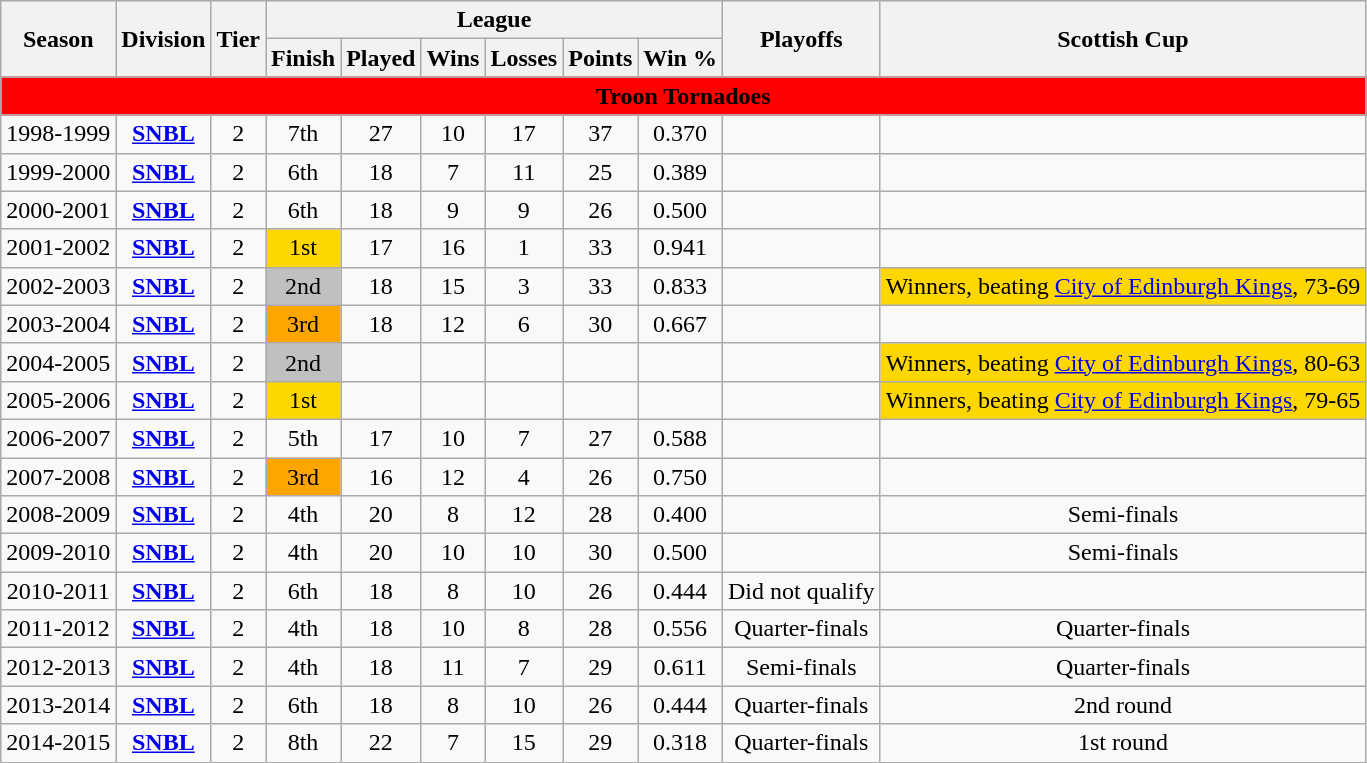<table class="wikitable mw-collapsible mw-collapsed">
<tr bgcolor="#efefef">
<th rowspan="2">Season</th>
<th rowspan="2">Division</th>
<th rowspan="2">Tier</th>
<th colspan="6">League</th>
<th rowspan="2">Playoffs</th>
<th rowspan="2">Scottish Cup</th>
</tr>
<tr>
<th>Finish</th>
<th>Played</th>
<th>Wins</th>
<th>Losses</th>
<th>Points</th>
<th>Win %</th>
</tr>
<tr>
<td colspan="13" align=center bgcolor="#ff0000"><span><strong>Troon Tornadoes</strong></span></td>
</tr>
<tr>
<td style="text-align:center;">1998-1999</td>
<td style="text-align:center;"><strong><a href='#'>SNBL</a></strong></td>
<td style="text-align:center;">2</td>
<td style="text-align:center;">7th</td>
<td style="text-align:center;">27</td>
<td style="text-align:center;">10</td>
<td style="text-align:center;">17</td>
<td style="text-align:center;">37</td>
<td style="text-align:center;">0.370</td>
<td style="text-align:center;"></td>
<td style="text-align:center;"></td>
</tr>
<tr>
<td style="text-align:center;">1999-2000</td>
<td style="text-align:center;"><strong><a href='#'>SNBL</a></strong></td>
<td style="text-align:center;">2</td>
<td style="text-align:center;">6th</td>
<td style="text-align:center;">18</td>
<td style="text-align:center;">7</td>
<td style="text-align:center;">11</td>
<td style="text-align:center;">25</td>
<td style="text-align:center;">0.389</td>
<td style="text-align:center;"></td>
<td style="text-align:center;"></td>
</tr>
<tr>
<td style="text-align:center;">2000-2001</td>
<td style="text-align:center;"><strong><a href='#'>SNBL</a></strong></td>
<td style="text-align:center;">2</td>
<td style="text-align:center;">6th</td>
<td style="text-align:center;">18</td>
<td style="text-align:center;">9</td>
<td style="text-align:center;">9</td>
<td style="text-align:center;">26</td>
<td style="text-align:center;">0.500</td>
<td style="text-align:center;"></td>
<td style="text-align:center;"></td>
</tr>
<tr>
<td style="text-align:center;">2001-2002</td>
<td style="text-align:center;"><strong><a href='#'>SNBL</a></strong></td>
<td style="text-align:center;">2</td>
<td style="text-align:center;" bgcolor=gold>1st</td>
<td style="text-align:center;">17</td>
<td style="text-align:center;">16</td>
<td style="text-align:center;">1</td>
<td style="text-align:center;">33</td>
<td style="text-align:center;">0.941</td>
<td style="text-align:center;"></td>
<td style="text-align:center;"></td>
</tr>
<tr>
<td style="text-align:center;">2002-2003</td>
<td style="text-align:center;"><strong><a href='#'>SNBL</a></strong></td>
<td style="text-align:center;">2</td>
<td style="text-align:center;" bgcolor=silver>2nd</td>
<td style="text-align:center;">18</td>
<td style="text-align:center;">15</td>
<td style="text-align:center;">3</td>
<td style="text-align:center;">33</td>
<td style="text-align:center;">0.833</td>
<td style="text-align:center;"></td>
<td style="text-align:center;" bgcolor=gold>Winners, beating <a href='#'>City of Edinburgh Kings</a>, 73-69</td>
</tr>
<tr>
<td style="text-align:center;">2003-2004</td>
<td style="text-align:center;"><strong><a href='#'>SNBL</a></strong></td>
<td style="text-align:center;">2</td>
<td style="text-align:center;" bgcolor=orange>3rd</td>
<td style="text-align:center;">18</td>
<td style="text-align:center;">12</td>
<td style="text-align:center;">6</td>
<td style="text-align:center;">30</td>
<td style="text-align:center;">0.667</td>
<td style="text-align:center;"></td>
<td style="text-align:center;"></td>
</tr>
<tr>
<td style="text-align:center;">2004-2005</td>
<td style="text-align:center;"><strong><a href='#'>SNBL</a></strong></td>
<td style="text-align:center;">2</td>
<td style="text-align:center;" bgcolor=silver>2nd</td>
<td style="text-align:center;"></td>
<td style="text-align:center;"></td>
<td style="text-align:center;"></td>
<td style="text-align:center;"></td>
<td style="text-align:center;"></td>
<td style="text-align:center;"></td>
<td style="text-align:center;" bgcolor=gold>Winners, beating <a href='#'>City of Edinburgh Kings</a>, 80-63</td>
</tr>
<tr>
<td style="text-align:center;">2005-2006</td>
<td style="text-align:center;"><strong><a href='#'>SNBL</a></strong></td>
<td style="text-align:center;">2</td>
<td style="text-align:center;" bgcolor=gold>1st</td>
<td style="text-align:center;"></td>
<td style="text-align:center;"></td>
<td style="text-align:center;"></td>
<td style="text-align:center;"></td>
<td style="text-align:center;"></td>
<td style="text-align:center;"></td>
<td style="text-align:center;" bgcolor=gold>Winners, beating <a href='#'>City of Edinburgh Kings</a>, 79-65</td>
</tr>
<tr>
<td style="text-align:center;">2006-2007</td>
<td style="text-align:center;"><strong><a href='#'>SNBL</a></strong></td>
<td style="text-align:center;">2</td>
<td style="text-align:center;">5th</td>
<td style="text-align:center;">17</td>
<td style="text-align:center;">10</td>
<td style="text-align:center;">7</td>
<td style="text-align:center;">27</td>
<td style="text-align:center;">0.588</td>
<td style="text-align:center;"></td>
<td style="text-align:center;"></td>
</tr>
<tr>
<td style="text-align:center;">2007-2008</td>
<td style="text-align:center;"><strong><a href='#'>SNBL</a></strong></td>
<td style="text-align:center;">2</td>
<td style="text-align:center;" bgcolor=orange>3rd</td>
<td style="text-align:center;">16</td>
<td style="text-align:center;">12</td>
<td style="text-align:center;">4</td>
<td style="text-align:center;">26</td>
<td style="text-align:center;">0.750</td>
<td style="text-align:center;"></td>
<td style="text-align:center;"></td>
</tr>
<tr>
<td style="text-align:center;">2008-2009</td>
<td style="text-align:center;"><strong><a href='#'>SNBL</a></strong></td>
<td style="text-align:center;">2</td>
<td style="text-align:center;">4th</td>
<td style="text-align:center;">20</td>
<td style="text-align:center;">8</td>
<td style="text-align:center;">12</td>
<td style="text-align:center;">28</td>
<td style="text-align:center;">0.400</td>
<td style="text-align:center;"></td>
<td style="text-align:center;">Semi-finals</td>
</tr>
<tr>
<td style="text-align:center;">2009-2010</td>
<td style="text-align:center;"><strong><a href='#'>SNBL</a></strong></td>
<td style="text-align:center;">2</td>
<td style="text-align:center;">4th</td>
<td style="text-align:center;">20</td>
<td style="text-align:center;">10</td>
<td style="text-align:center;">10</td>
<td style="text-align:center;">30</td>
<td style="text-align:center;">0.500</td>
<td style="text-align:center;"></td>
<td style="text-align:center;">Semi-finals</td>
</tr>
<tr>
<td style="text-align:center;">2010-2011</td>
<td style="text-align:center;"><strong><a href='#'>SNBL</a></strong></td>
<td style="text-align:center;">2</td>
<td style="text-align:center;">6th</td>
<td style="text-align:center;">18</td>
<td style="text-align:center;">8</td>
<td style="text-align:center;">10</td>
<td style="text-align:center;">26</td>
<td style="text-align:center;">0.444</td>
<td style="text-align:center;">Did not qualify</td>
<td style="text-align:center;"></td>
</tr>
<tr>
<td style="text-align:center;">2011-2012</td>
<td style="text-align:center;"><strong><a href='#'>SNBL</a></strong></td>
<td style="text-align:center;">2</td>
<td style="text-align:center;">4th</td>
<td style="text-align:center;">18</td>
<td style="text-align:center;">10</td>
<td style="text-align:center;">8</td>
<td style="text-align:center;">28</td>
<td style="text-align:center;">0.556</td>
<td style="text-align:center;">Quarter-finals</td>
<td style="text-align:center;">Quarter-finals</td>
</tr>
<tr>
<td style="text-align:center;">2012-2013</td>
<td style="text-align:center;"><strong><a href='#'>SNBL</a></strong></td>
<td style="text-align:center;">2</td>
<td style="text-align:center;">4th</td>
<td style="text-align:center;">18</td>
<td style="text-align:center;">11</td>
<td style="text-align:center;">7</td>
<td style="text-align:center;">29</td>
<td style="text-align:center;">0.611</td>
<td style="text-align:center;">Semi-finals</td>
<td style="text-align:center;">Quarter-finals</td>
</tr>
<tr>
<td style="text-align:center;">2013-2014</td>
<td style="text-align:center;"><strong><a href='#'>SNBL</a></strong></td>
<td style="text-align:center;">2</td>
<td style="text-align:center;">6th</td>
<td style="text-align:center;">18</td>
<td style="text-align:center;">8</td>
<td style="text-align:center;">10</td>
<td style="text-align:center;">26</td>
<td style="text-align:center;">0.444</td>
<td style="text-align:center;">Quarter-finals</td>
<td style="text-align:center;">2nd round</td>
</tr>
<tr>
<td style="text-align:center;">2014-2015</td>
<td style="text-align:center;"><strong><a href='#'>SNBL</a></strong></td>
<td style="text-align:center;">2</td>
<td style="text-align:center;">8th</td>
<td style="text-align:center;">22</td>
<td style="text-align:center;">7</td>
<td style="text-align:center;">15</td>
<td style="text-align:center;">29</td>
<td style="text-align:center;">0.318</td>
<td style="text-align:center;">Quarter-finals</td>
<td style="text-align:center;">1st round</td>
</tr>
</table>
